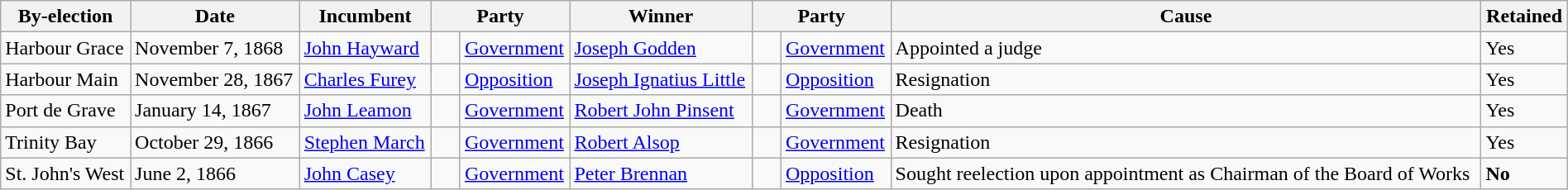<table class=wikitable style="width:100%">
<tr>
<th>By-election</th>
<th>Date</th>
<th>Incumbent</th>
<th colspan=2>Party</th>
<th>Winner</th>
<th colspan=2>Party</th>
<th>Cause</th>
<th>Retained</th>
</tr>
<tr>
<td>Harbour Grace</td>
<td>November 7, 1868</td>
<td><a href='#'>John Hayward</a></td>
<td>    </td>
<td><a href='#'>Government</a></td>
<td><a href='#'>Joseph Godden</a></td>
<td>    </td>
<td><a href='#'>Government</a></td>
<td>Appointed a judge</td>
<td>Yes</td>
</tr>
<tr>
<td>Harbour Main</td>
<td>November 28, 1867</td>
<td><a href='#'>Charles Furey</a></td>
<td>    </td>
<td><a href='#'>Opposition</a></td>
<td><a href='#'>Joseph Ignatius Little</a></td>
<td>    </td>
<td><a href='#'>Opposition</a></td>
<td>Resignation</td>
<td>Yes</td>
</tr>
<tr>
<td>Port de Grave</td>
<td>January 14, 1867</td>
<td><a href='#'>John Leamon</a></td>
<td>    </td>
<td><a href='#'>Government</a></td>
<td><a href='#'>Robert John Pinsent</a></td>
<td>    </td>
<td><a href='#'>Government</a></td>
<td>Death</td>
<td>Yes</td>
</tr>
<tr>
<td>Trinity Bay</td>
<td>October 29, 1866</td>
<td><a href='#'>Stephen March</a></td>
<td>    </td>
<td><a href='#'>Government</a></td>
<td><a href='#'>Robert Alsop</a></td>
<td>    </td>
<td><a href='#'>Government</a></td>
<td>Resignation</td>
<td>Yes</td>
</tr>
<tr>
<td>St. John's West</td>
<td>June 2, 1866</td>
<td><a href='#'>John Casey</a></td>
<td>    </td>
<td><a href='#'>Government</a></td>
<td><a href='#'>Peter Brennan</a></td>
<td>    </td>
<td><a href='#'>Opposition</a></td>
<td>Sought reelection upon appointment as Chairman of the Board of Works</td>
<td><strong>No</strong></td>
</tr>
</table>
